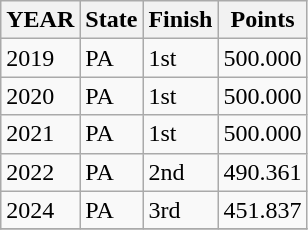<table class="wikitable sortable">
<tr>
<th>YEAR</th>
<th>State</th>
<th>Finish</th>
<th>Points</th>
</tr>
<tr>
<td>2019</td>
<td>PA</td>
<td>1st</td>
<td>500.000</td>
</tr>
<tr>
<td>2020</td>
<td>PA</td>
<td>1st</td>
<td>500.000</td>
</tr>
<tr>
<td>2021</td>
<td>PA</td>
<td>1st</td>
<td>500.000</td>
</tr>
<tr>
<td>2022</td>
<td>PA</td>
<td>2nd</td>
<td>490.361</td>
</tr>
<tr>
<td>2024</td>
<td>PA</td>
<td>3rd</td>
<td>451.837</td>
</tr>
<tr>
</tr>
</table>
